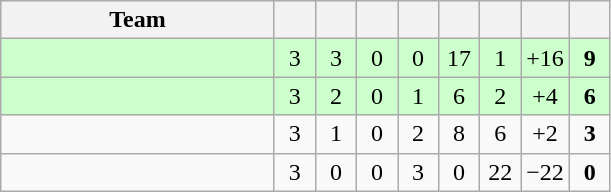<table class="wikitable" style="text-align: center;">
<tr>
<th width="175">Team</th>
<th width="20"></th>
<th width="20"></th>
<th width="20"></th>
<th width="20"></th>
<th width="20"></th>
<th width="20"></th>
<th width="20"></th>
<th width="20"></th>
</tr>
<tr bgcolor="#ccffcc">
<td align=left></td>
<td>3</td>
<td>3</td>
<td>0</td>
<td>0</td>
<td>17</td>
<td>1</td>
<td>+16</td>
<td><strong>9</strong></td>
</tr>
<tr bgcolor="#ccffcc">
<td align=left></td>
<td>3</td>
<td>2</td>
<td>0</td>
<td>1</td>
<td>6</td>
<td>2</td>
<td>+4</td>
<td><strong>6</strong></td>
</tr>
<tr bgcolor=>
<td align=left></td>
<td>3</td>
<td>1</td>
<td>0</td>
<td>2</td>
<td>8</td>
<td>6</td>
<td>+2</td>
<td><strong>3</strong></td>
</tr>
<tr bgcolor=>
<td align=left><em></em></td>
<td>3</td>
<td>0</td>
<td>0</td>
<td>3</td>
<td>0</td>
<td>22</td>
<td>−22</td>
<td><strong>0</strong></td>
</tr>
</table>
